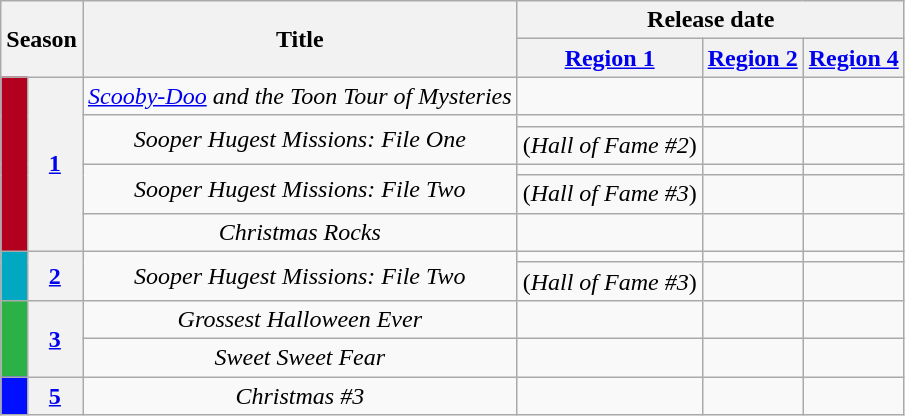<table class="wikitable sortable" style="text-align: center">
<tr>
<th colspan=2 rowspan=2>Season</th>
<th rowspan=2>Title</th>
<th colspan=3>Release date</th>
</tr>
<tr>
<th><a href='#'>Region 1</a></th>
<th><a href='#'>Region 2</a></th>
<th><a href='#'>Region 4</a></th>
</tr>
<tr>
<th rowspan=6 style="background:#B3001E"></th>
<th rowspan=6><a href='#'>1</a></th>
<td><em><a href='#'>Scooby-Doo</a> and the Toon Tour of Mysteries</em></td>
<td></td>
<td></td>
<td></td>
</tr>
<tr>
<td rowspan=2><em>Sooper Hugest Missions: File One</em></td>
<td></td>
<td></td>
<td></td>
</tr>
<tr>
<td> (<em>Hall of Fame #2</em>)</td>
<td></td>
<td></td>
</tr>
<tr>
<td rowspan=2><em>Sooper Hugest Missions: File Two</em></td>
<td></td>
<td></td>
<td></td>
</tr>
<tr>
<td> (<em>Hall of Fame #3</em>)</td>
<td></td>
<td></td>
</tr>
<tr>
<td><em>Christmas Rocks</em></td>
<td></td>
<td></td>
<td></td>
</tr>
<tr>
<th rowspan=2 style="background:#02a8c2"></th>
<th rowspan=2><a href='#'>2</a></th>
<td rowspan=2><em>Sooper Hugest Missions: File Two</em></td>
<td></td>
<td></td>
<td></td>
</tr>
<tr>
<td> (<em>Hall of Fame #3</em>)</td>
<td></td>
<td></td>
</tr>
<tr>
<th rowspan=2 style="background:#2CB147"></th>
<th rowspan=2><a href='#'>3</a></th>
<td><em>Grossest Halloween Ever</em></td>
<td></td>
<td></td>
<td></td>
</tr>
<tr>
<td><em>Sweet Sweet Fear</em></td>
<td></td>
<td></td>
<td></td>
</tr>
<tr>
<th style="background:#000fff"></th>
<th><a href='#'>5</a></th>
<td><em>Christmas #3</em></td>
<td></td>
<td></td>
<td></td>
</tr>
</table>
